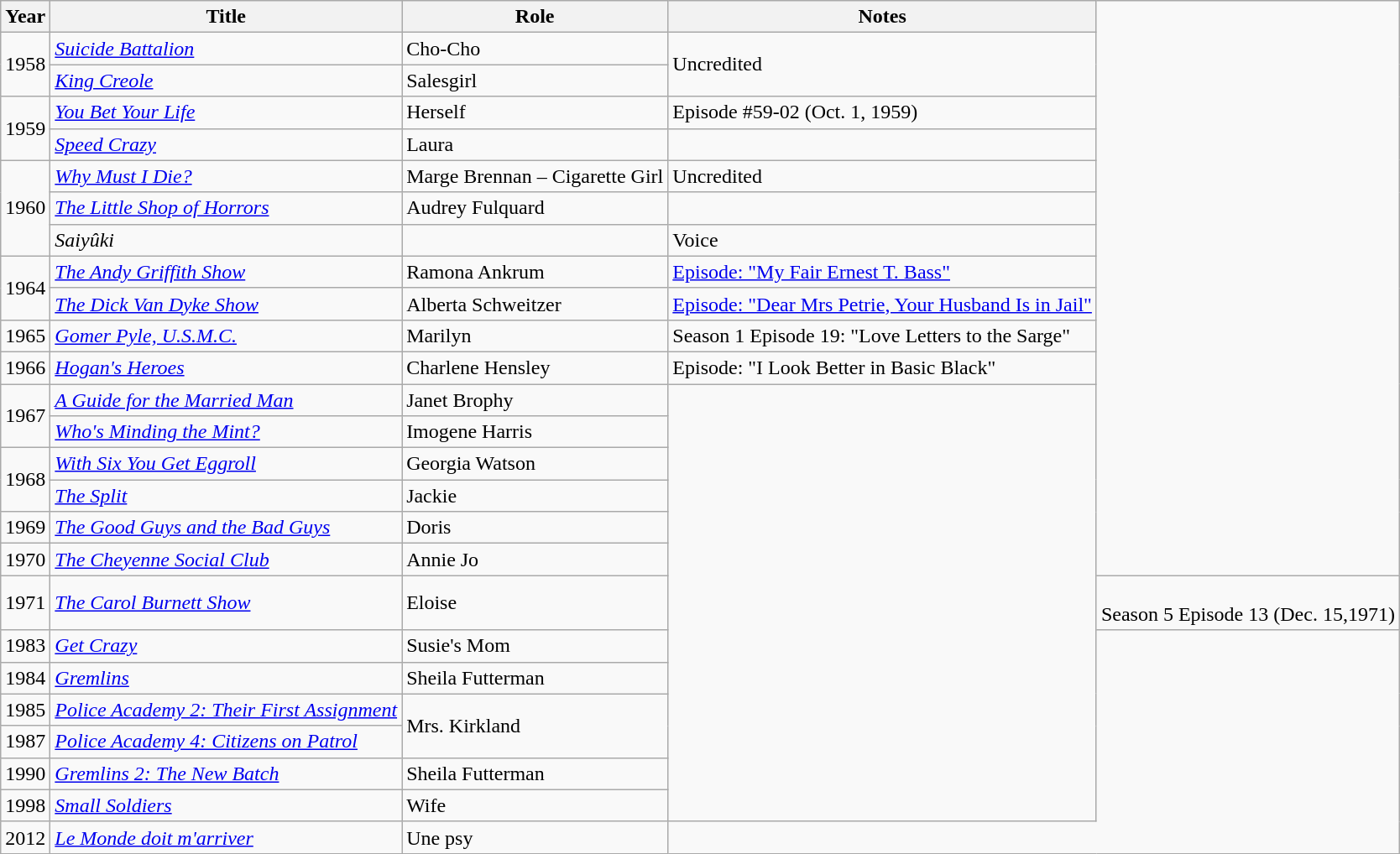<table class="wikitable">
<tr>
<th>Year</th>
<th>Title</th>
<th>Role</th>
<th>Notes</th>
</tr>
<tr>
<td rowspan="2">1958</td>
<td><em><a href='#'>Suicide Battalion</a></em></td>
<td>Cho-Cho</td>
<td rowspan="2">Uncredited</td>
</tr>
<tr>
<td><em><a href='#'>King Creole</a></em></td>
<td>Salesgirl</td>
</tr>
<tr>
<td rowspan="2">1959</td>
<td><em><a href='#'>You Bet Your Life</a></em></td>
<td>Herself</td>
<td>Episode #59-02 (Oct. 1, 1959)</td>
</tr>
<tr>
<td><em><a href='#'>Speed Crazy</a></em></td>
<td>Laura</td>
<td></td>
</tr>
<tr>
<td rowspan="3">1960</td>
<td><em><a href='#'>Why Must I Die?</a></em></td>
<td>Marge Brennan – Cigarette Girl</td>
<td>Uncredited</td>
</tr>
<tr>
<td><em><a href='#'>The Little Shop of Horrors</a></em></td>
<td>Audrey Fulquard</td>
<td></td>
</tr>
<tr>
<td><em>Saiyûki</em></td>
<td></td>
<td>Voice</td>
</tr>
<tr>
<td rowspan="2">1964</td>
<td><em><a href='#'>The Andy Griffith Show</a></em></td>
<td>Ramona Ankrum</td>
<td><a href='#'>Episode: "My Fair Ernest T. Bass"</a></td>
</tr>
<tr>
<td><em><a href='#'>The Dick Van Dyke Show</a></em></td>
<td>Alberta Schweitzer</td>
<td><a href='#'>Episode: "Dear Mrs Petrie, Your Husband Is in Jail"</a></td>
</tr>
<tr>
<td>1965</td>
<td><em><a href='#'>Gomer Pyle, U.S.M.C.</a></em></td>
<td>Marilyn</td>
<td>Season 1 Episode 19:  "Love Letters to the Sarge"</td>
</tr>
<tr>
<td>1966</td>
<td><em><a href='#'>Hogan's Heroes</a></em></td>
<td>Charlene Hensley</td>
<td>Episode: "I Look Better in Basic Black"</td>
</tr>
<tr>
<td rowspan="2">1967</td>
<td><em><a href='#'>A Guide for the Married Man</a></em></td>
<td>Janet Brophy</td>
<td rowspan="13"></td>
</tr>
<tr>
<td><em><a href='#'>Who's Minding the Mint?</a></em></td>
<td>Imogene Harris</td>
</tr>
<tr>
<td rowspan="2">1968</td>
<td><em><a href='#'>With Six You Get Eggroll</a></em></td>
<td>Georgia Watson</td>
</tr>
<tr>
<td><em><a href='#'>The Split</a></em></td>
<td>Jackie</td>
</tr>
<tr>
<td>1969</td>
<td><em><a href='#'>The Good Guys and the Bad Guys</a></em></td>
<td>Doris</td>
</tr>
<tr>
<td>1970</td>
<td><em><a href='#'>The Cheyenne Social Club</a></em></td>
<td>Annie Jo</td>
</tr>
<tr>
<td>1971</td>
<td><em><a href='#'>The Carol Burnett Show</a></em></td>
<td>Eloise</td>
<td><br>Season 5 Episode 13 (Dec. 15,1971)</td>
</tr>
<tr>
<td>1983</td>
<td><em><a href='#'>Get Crazy</a></em></td>
<td>Susie's Mom</td>
</tr>
<tr>
<td>1984</td>
<td><em><a href='#'>Gremlins</a></em></td>
<td>Sheila Futterman</td>
</tr>
<tr>
<td>1985</td>
<td><em><a href='#'>Police Academy 2: Their First Assignment</a></em></td>
<td rowspan="2">Mrs. Kirkland</td>
</tr>
<tr>
<td>1987</td>
<td><em><a href='#'>Police Academy 4: Citizens on Patrol</a></em></td>
</tr>
<tr>
<td>1990</td>
<td><em><a href='#'>Gremlins 2: The New Batch</a></em></td>
<td>Sheila Futterman</td>
</tr>
<tr>
<td>1998</td>
<td><em><a href='#'>Small Soldiers</a></em></td>
<td>Wife</td>
</tr>
<tr>
<td>2012</td>
<td><em><a href='#'>Le Monde doit m'arriver</a></em></td>
<td>Une psy</td>
</tr>
</table>
